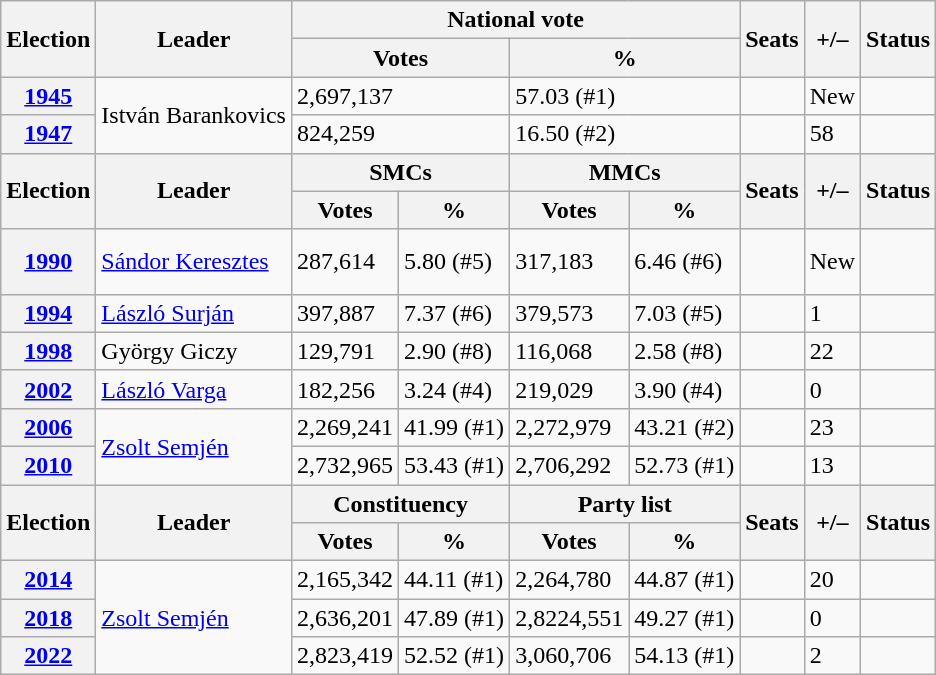<table class="wikitable">
<tr>
<th rowspan=2>Election</th>
<th rowspan=2>Leader</th>
<th colspan=4>National vote</th>
<th rowspan=2>Seats</th>
<th rowspan=2>+/–</th>
<th rowspan=2>Status</th>
</tr>
<tr>
<th colspan=2>Votes</th>
<th colspan=2>%</th>
</tr>
<tr>
<th><a href='#'>1945</a></th>
<td rowspan=2>István Barankovics</td>
<td colspan=2>2,697,137</td>
<td colspan=2>57.03 (#1)</td>
<td></td>
<td>New</td>
<td><br></td>
</tr>
<tr>
<th><a href='#'>1947</a></th>
<td colspan=2>824,259</td>
<td colspan=2>16.50 (#2)</td>
<td></td>
<td> 58</td>
<td></td>
</tr>
<tr>
<th rowspan=2>Election</th>
<th rowspan=2>Leader</th>
<th colspan=2>SMCs</th>
<th colspan=2>MMCs</th>
<th rowspan=2>Seats</th>
<th rowspan=2>+/–</th>
<th rowspan=2>Status</th>
</tr>
<tr>
<th>Votes</th>
<th>%</th>
<th>Votes</th>
<th>%</th>
</tr>
<tr>
<th><a href='#'>1990</a></th>
<td><a href='#'>Sándor Keresztes</a></td>
<td>287,614</td>
<td>5.80 (#5)</td>
<td>317,183</td>
<td>6.46 (#6)</td>
<td></td>
<td>New</td>
<td><br><br></td>
</tr>
<tr>
<th><a href='#'>1994</a></th>
<td><a href='#'>László Surján</a></td>
<td>397,887</td>
<td>7.37 (#6)</td>
<td>379,573</td>
<td>7.03 (#5)</td>
<td></td>
<td> 1</td>
<td></td>
</tr>
<tr>
<th><a href='#'>1998</a></th>
<td>György Giczy</td>
<td>129,791</td>
<td>2.90 (#8)</td>
<td>116,068</td>
<td>2.58 (#8)</td>
<td></td>
<td> 22</td>
<td></td>
</tr>
<tr>
<th><a href='#'>2002</a></th>
<td><a href='#'>László Varga</a></td>
<td>182,256</td>
<td>3.24 (#4)</td>
<td>219,029</td>
<td>3.90 (#4)</td>
<td></td>
<td> 0</td>
<td></td>
</tr>
<tr>
<th><a href='#'>2006</a></th>
<td rowspan="2"><a href='#'>Zsolt Semjén</a></td>
<td>2,269,241</td>
<td>41.99 (#1)</td>
<td>2,272,979</td>
<td>43.21 (#2)</td>
<td></td>
<td> 23</td>
<td></td>
</tr>
<tr>
<th><a href='#'>2010</a></th>
<td>2,732,965</td>
<td>53.43 (#1)</td>
<td>2,706,292</td>
<td>52.73 (#1)</td>
<td></td>
<td> 13</td>
<td><br></td>
</tr>
<tr>
<th rowspan=2>Election</th>
<th rowspan=2>Leader</th>
<th colspan=2>Constituency</th>
<th colspan=2>Party list</th>
<th rowspan=2>Seats</th>
<th rowspan=2>+/–</th>
<th rowspan=2>Status</th>
</tr>
<tr>
<th>Votes</th>
<th>%</th>
<th>Votes</th>
<th>%</th>
</tr>
<tr>
<th><a href='#'>2014</a></th>
<td rowspan="3"><a href='#'>Zsolt Semjén</a></td>
<td>2,165,342</td>
<td>44.11 (#1)</td>
<td>2,264,780</td>
<td>44.87 (#1)</td>
<td></td>
<td> 20</td>
<td><br></td>
</tr>
<tr>
<th><a href='#'>2018</a></th>
<td>2,636,201</td>
<td>47.89 (#1)</td>
<td>2,8224,551</td>
<td>49.27 (#1)</td>
<td></td>
<td> 0</td>
<td><br></td>
</tr>
<tr>
<th><a href='#'>2022</a></th>
<td>2,823,419</td>
<td>52.52 (#1)</td>
<td>3,060,706</td>
<td>54.13 (#1)</td>
<td></td>
<td> 2</td>
<td><br></td>
</tr>
</table>
